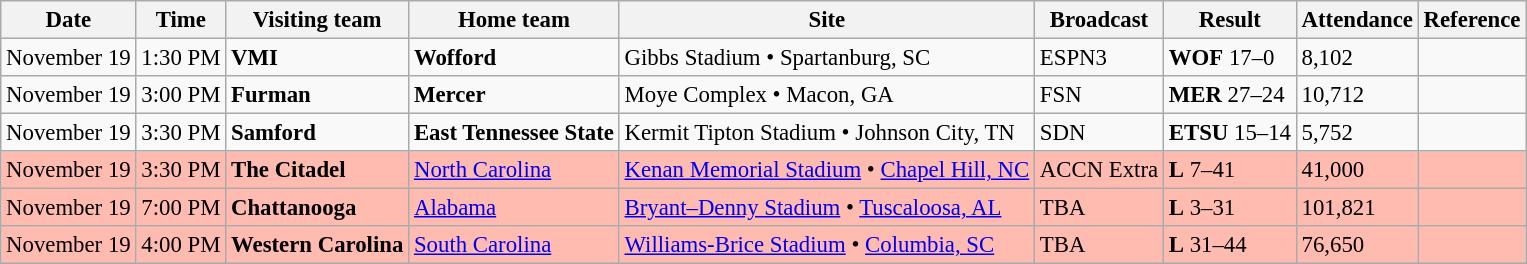<table class="wikitable" style="font-size:95%;">
<tr>
<th>Date</th>
<th>Time</th>
<th>Visiting team</th>
<th>Home team</th>
<th>Site</th>
<th>Broadcast</th>
<th>Result</th>
<th>Attendance</th>
<th class="unsortable">Reference</th>
</tr>
<tr>
<td>November 19</td>
<td>1:30 PM</td>
<td><strong>VMI</strong></td>
<td><strong>Wofford</strong></td>
<td>Gibbs Stadium • Spartanburg, SC</td>
<td>ESPN3</td>
<td><strong>WOF</strong> 17–0</td>
<td>8,102</td>
<td></td>
</tr>
<tr>
<td>November 19</td>
<td>3:00 PM</td>
<td><strong>Furman</strong></td>
<td><strong>Mercer</strong></td>
<td>Moye Complex • Macon, GA</td>
<td>FSN</td>
<td><strong>MER</strong> 27–24</td>
<td>10,712</td>
<td></td>
</tr>
<tr>
<td>November 19</td>
<td>3:30 PM</td>
<td><strong>Samford</strong></td>
<td><strong>East Tennessee State</strong></td>
<td>Kermit Tipton Stadium • Johnson City, TN</td>
<td>SDN</td>
<td><strong>ETSU</strong> 15–14</td>
<td>5,752</td>
<td></td>
</tr>
<tr bgcolor=ffbbb>
<td>November 19</td>
<td>3:30 PM</td>
<td><strong>The Citadel</strong></td>
<td><a href='#'>North Carolina</a></td>
<td><a href='#'>Kenan Memorial Stadium</a> • <a href='#'>Chapel Hill, NC</a></td>
<td>ACCN Extra</td>
<td><strong>L</strong> 7–41</td>
<td>41,000</td>
<td></td>
</tr>
<tr bgcolor=ffbbb>
<td>November 19</td>
<td>7:00 PM</td>
<td><strong>Chattanooga</strong></td>
<td><a href='#'>Alabama</a></td>
<td><a href='#'>Bryant–Denny Stadium</a> • <a href='#'>Tuscaloosa, AL</a></td>
<td>TBA</td>
<td><strong>L</strong> 3–31</td>
<td>101,821</td>
<td></td>
</tr>
<tr bgcolor=ffbbb>
<td>November 19</td>
<td>4:00 PM</td>
<td><strong>Western Carolina</strong></td>
<td><a href='#'>South Carolina</a></td>
<td><a href='#'>Williams-Brice Stadium</a> • <a href='#'>Columbia, SC</a></td>
<td>TBA</td>
<td><strong>L</strong> 31–44</td>
<td>76,650</td>
<td></td>
</tr>
</table>
